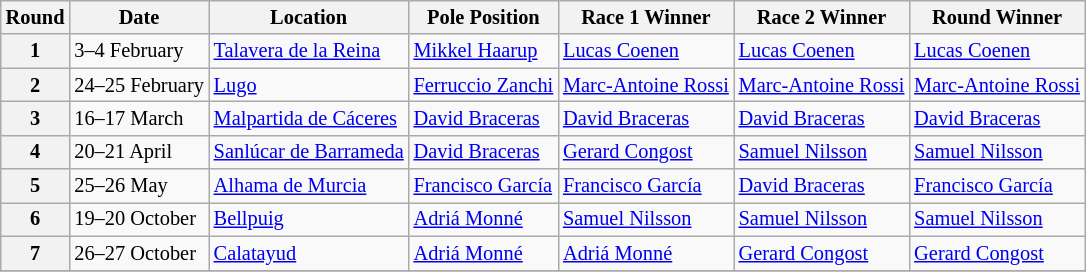<table class="wikitable" style="font-size: 85%;">
<tr>
<th>Round</th>
<th>Date</th>
<th>Location</th>
<th>Pole Position</th>
<th>Race 1 Winner</th>
<th>Race 2 Winner</th>
<th>Round Winner</th>
</tr>
<tr>
<th>1</th>
<td>3–4 February</td>
<td> <a href='#'>Talavera de la Reina</a></td>
<td> <a href='#'>Mikkel Haarup</a></td>
<td> <a href='#'>Lucas Coenen</a></td>
<td> <a href='#'>Lucas Coenen</a></td>
<td> <a href='#'>Lucas Coenen</a></td>
</tr>
<tr>
<th>2</th>
<td>24–25 February</td>
<td> <a href='#'>Lugo</a></td>
<td> <a href='#'>Ferruccio Zanchi</a></td>
<td> <a href='#'>Marc-Antoine Rossi</a></td>
<td> <a href='#'>Marc-Antoine Rossi</a></td>
<td> <a href='#'>Marc-Antoine Rossi</a></td>
</tr>
<tr>
<th>3</th>
<td>16–17 March</td>
<td> <a href='#'>Malpartida de Cáceres</a></td>
<td> <a href='#'>David Braceras</a></td>
<td> <a href='#'>David Braceras</a></td>
<td> <a href='#'>David Braceras</a></td>
<td> <a href='#'>David Braceras</a></td>
</tr>
<tr>
<th>4</th>
<td>20–21 April</td>
<td> <a href='#'>Sanlúcar de Barrameda</a></td>
<td> <a href='#'>David Braceras</a></td>
<td> <a href='#'>Gerard Congost</a></td>
<td> <a href='#'>Samuel Nilsson</a></td>
<td> <a href='#'>Samuel Nilsson</a></td>
</tr>
<tr>
<th>5</th>
<td>25–26 May</td>
<td> <a href='#'>Alhama de Murcia</a></td>
<td> <a href='#'>Francisco García</a></td>
<td> <a href='#'>Francisco García</a></td>
<td> <a href='#'>David Braceras</a></td>
<td> <a href='#'>Francisco García</a></td>
</tr>
<tr>
<th>6</th>
<td>19–20 October</td>
<td> <a href='#'>Bellpuig</a></td>
<td> <a href='#'>Adriá Monné</a></td>
<td> <a href='#'>Samuel Nilsson</a></td>
<td> <a href='#'>Samuel Nilsson</a></td>
<td> <a href='#'>Samuel Nilsson</a></td>
</tr>
<tr>
<th>7</th>
<td>26–27 October</td>
<td> <a href='#'>Calatayud</a></td>
<td> <a href='#'>Adriá Monné</a></td>
<td> <a href='#'>Adriá Monné</a></td>
<td> <a href='#'>Gerard Congost</a></td>
<td> <a href='#'>Gerard Congost</a></td>
</tr>
<tr>
</tr>
</table>
